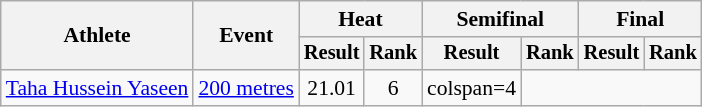<table class="wikitable" style="font-size:90%">
<tr>
<th rowspan="2">Athlete</th>
<th rowspan="2">Event</th>
<th colspan="2">Heat</th>
<th colspan="2">Semifinal</th>
<th colspan="2">Final</th>
</tr>
<tr style="font-size:95%">
<th>Result</th>
<th>Rank</th>
<th>Result</th>
<th>Rank</th>
<th>Result</th>
<th>Rank</th>
</tr>
<tr align=center>
<td align=left><a href='#'>Taha Hussein Yaseen</a></td>
<td align=left><a href='#'>200 metres</a></td>
<td>21.01</td>
<td>6</td>
<td>colspan=4 </td>
</tr>
</table>
